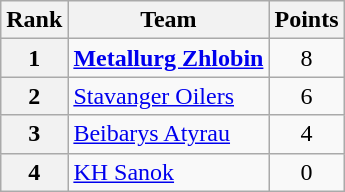<table class="wikitable" style="text-align: center;">
<tr>
<th>Rank</th>
<th>Team</th>
<th>Points</th>
</tr>
<tr>
<th>1</th>
<td style="text-align: left;"> <strong><a href='#'>Metallurg Zhlobin</a></strong></td>
<td>8</td>
</tr>
<tr>
<th>2</th>
<td style="text-align: left;"> <a href='#'>Stavanger Oilers</a></td>
<td>6</td>
</tr>
<tr>
<th>3</th>
<td style="text-align: left;"> <a href='#'>Beibarys Atyrau</a></td>
<td>4</td>
</tr>
<tr>
<th>4</th>
<td style="text-align: left;"> <a href='#'>KH Sanok</a></td>
<td>0</td>
</tr>
</table>
